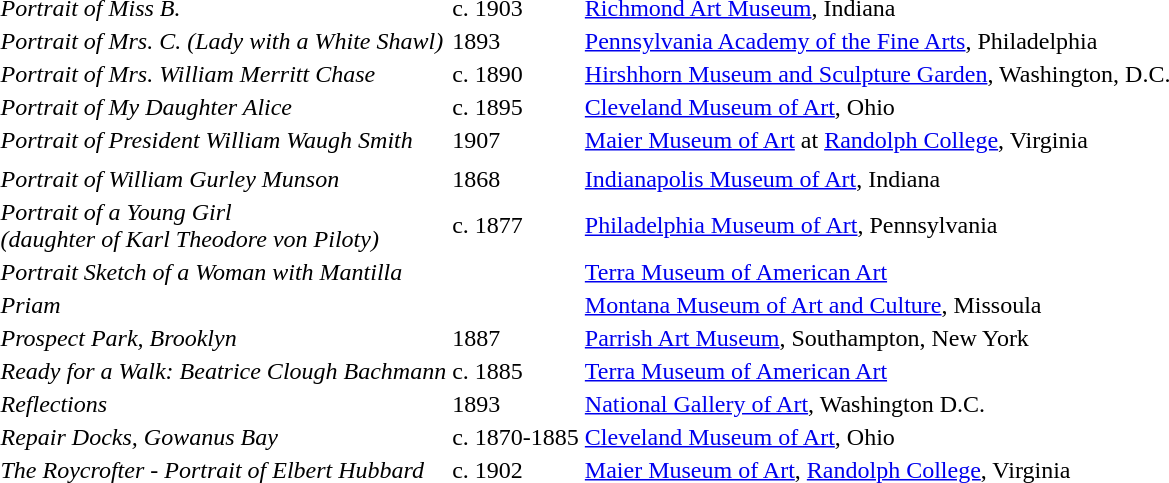<table>
<tr>
<td><em>Portrait of Miss B.</em></td>
<td>c. 1903</td>
<td><a href='#'>Richmond Art Museum</a>, Indiana</td>
</tr>
<tr>
<td><em>Portrait of Mrs. C. (Lady with a White Shawl)</em></td>
<td>1893</td>
<td><a href='#'>Pennsylvania Academy of the Fine Arts</a>, Philadelphia</td>
</tr>
<tr>
<td><em>Portrait of Mrs. William Merritt Chase</em></td>
<td>c. 1890</td>
<td><a href='#'>Hirshhorn Museum and Sculpture Garden</a>, Washington, D.C.</td>
</tr>
<tr>
<td><em>Portrait of My Daughter Alice</em></td>
<td>c. 1895</td>
<td><a href='#'>Cleveland Museum of Art</a>, Ohio</td>
</tr>
<tr>
<td><em>Portrait of President William Waugh Smith</em></td>
<td>1907</td>
<td><a href='#'>Maier Museum of Art</a> at <a href='#'>Randolph College</a>, Virginia</td>
</tr>
<tr>
</tr>
<tr>
</tr>
<tr>
<td><em>Portrait of William Gurley Munson</em></td>
<td>1868</td>
<td><a href='#'>Indianapolis Museum of Art</a>, Indiana</td>
</tr>
<tr>
<td><em>Portrait of a Young Girl<br> (daughter of Karl Theodore von Piloty)</em></td>
<td>c. 1877</td>
<td><a href='#'>Philadelphia Museum of Art</a>, Pennsylvania</td>
</tr>
<tr>
<td><em>Portrait Sketch of a Woman with Mantilla</em></td>
<td></td>
<td><a href='#'>Terra Museum of American Art</a></td>
</tr>
<tr>
<td><em>Priam</em></td>
<td></td>
<td><a href='#'>Montana Museum of Art and Culture</a>, Missoula</td>
</tr>
<tr>
<td><em>Prospect Park, Brooklyn</em></td>
<td>1887</td>
<td><a href='#'>Parrish Art Museum</a>, Southampton, New York</td>
</tr>
<tr>
<td><em>Ready for a Walk: Beatrice Clough Bachmann</em></td>
<td>c. 1885</td>
<td><a href='#'>Terra Museum of American Art</a></td>
</tr>
<tr>
<td><em>Reflections</em></td>
<td>1893</td>
<td><a href='#'>National Gallery of Art</a>, Washington D.C.</td>
</tr>
<tr>
<td><em>Repair Docks, Gowanus Bay</em></td>
<td>c. 1870-1885</td>
<td><a href='#'>Cleveland Museum of Art</a>, Ohio</td>
</tr>
<tr>
<td><em>The Roycrofter - Portrait of Elbert Hubbard</em></td>
<td>c. 1902</td>
<td><a href='#'>Maier Museum of Art</a>, <a href='#'>Randolph College</a>, Virginia</td>
</tr>
</table>
